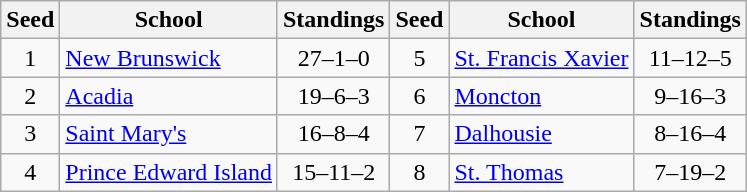<table class="wikitable">
<tr>
<th>Seed</th>
<th>School</th>
<th>Standings</th>
<th>Seed</th>
<th>School</th>
<th>Standings</th>
</tr>
<tr>
<td align=center>1</td>
<td><a href='#'>New Brunswick</a></td>
<td align=center>27–1–0</td>
<td align=center>5</td>
<td><a href='#'>St. Francis Xavier</a></td>
<td align=center>11–12–5</td>
</tr>
<tr>
<td align=center>2</td>
<td><a href='#'>Acadia</a></td>
<td align=center>19–6–3</td>
<td align=center>6</td>
<td><a href='#'>Moncton</a></td>
<td align=center>9–16–3</td>
</tr>
<tr>
<td align=center>3</td>
<td><a href='#'>Saint Mary's</a></td>
<td align=center>16–8–4</td>
<td align=center>7</td>
<td><a href='#'>Dalhousie</a></td>
<td align=center>8–16–4</td>
</tr>
<tr>
<td align=center>4</td>
<td><a href='#'>Prince Edward Island</a></td>
<td align=center>15–11–2</td>
<td align=center>8</td>
<td><a href='#'>St. Thomas</a></td>
<td align=center>7–19–2</td>
</tr>
</table>
